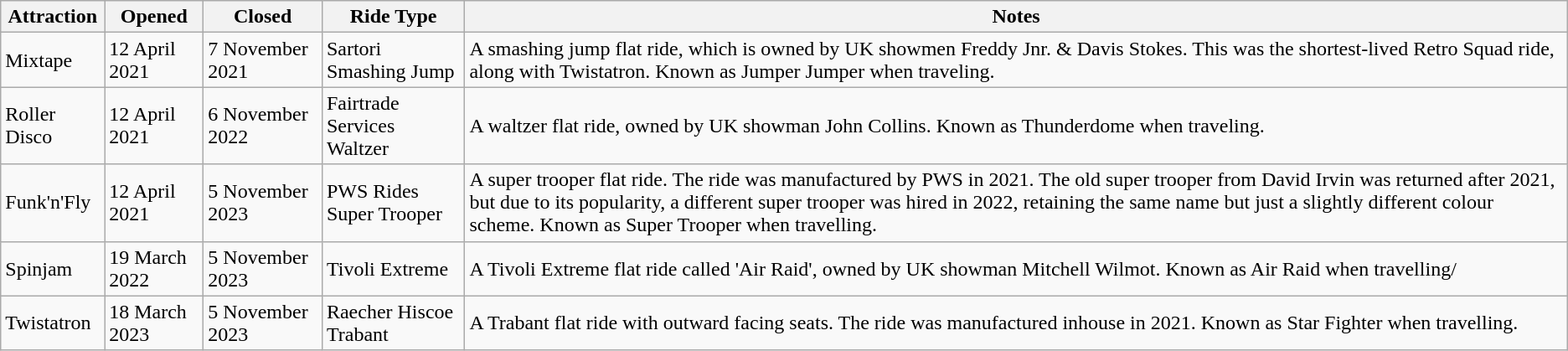<table class=wikitable>
<tr>
<th>Attraction</th>
<th>Opened</th>
<th>Closed</th>
<th>Ride Type</th>
<th>Notes</th>
</tr>
<tr>
<td>Mixtape</td>
<td>12 April 2021</td>
<td>7 November 2021</td>
<td>Sartori Smashing Jump</td>
<td>A smashing jump flat ride, which is owned by UK showmen Freddy Jnr. & Davis Stokes. This was the shortest-lived Retro Squad ride, along with Twistatron. Known as Jumper Jumper when traveling.</td>
</tr>
<tr>
<td>Roller Disco</td>
<td>12 April 2021</td>
<td>6 November 2022</td>
<td>Fairtrade Services Waltzer</td>
<td>A waltzer flat ride, owned by UK showman John Collins. Known as Thunderdome when traveling.</td>
</tr>
<tr>
<td>Funk'n'Fly</td>
<td>12 April 2021</td>
<td>5 November 2023</td>
<td>PWS Rides Super Trooper</td>
<td>A super trooper flat ride. The ride was manufactured by PWS in 2021. The old super trooper from David Irvin was returned after 2021, but due to its popularity, a different super trooper was hired in 2022, retaining the same name but just a slightly different colour scheme. Known as Super Trooper when travelling.</td>
</tr>
<tr>
<td>Spinjam</td>
<td>19 March 2022</td>
<td>5 November 2023</td>
<td>Tivoli Extreme</td>
<td>A Tivoli Extreme flat ride called 'Air Raid', owned by UK showman Mitchell Wilmot. Known as Air Raid when travelling/</td>
</tr>
<tr>
<td>Twistatron</td>
<td>18 March 2023</td>
<td>5 November 2023</td>
<td>Raecher Hiscoe Trabant</td>
<td>A Trabant flat ride with outward facing seats. The ride was manufactured inhouse in 2021. Known as Star Fighter when travelling.</td>
</tr>
</table>
